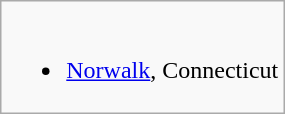<table class="wikitable">
<tr valign="top">
<td><br><ul><li> <a href='#'>Norwalk</a>, Connecticut</li></ul></td>
</tr>
</table>
